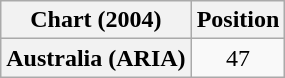<table class="wikitable plainrowheaders" style="text-align:center">
<tr>
<th scope="col">Chart (2004)</th>
<th scope="col">Position</th>
</tr>
<tr>
<th scope="row">Australia (ARIA)</th>
<td>47</td>
</tr>
</table>
